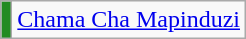<table class=wikitable>
<tr>
<td style="background:#228B22"></td>
<td><a href='#'>Chama Cha Mapinduzi</a></td>
</tr>
</table>
